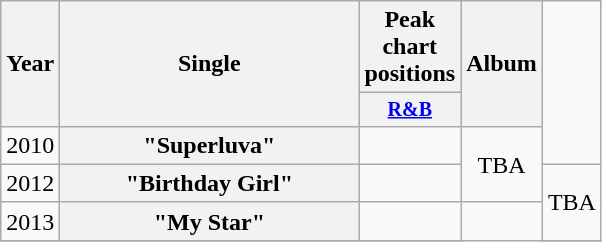<table class="wikitable plainrowheaders" style="text-align:center;">
<tr>
<th rowspan="2">Year</th>
<th rowspan="2" style="width:12em;">Single</th>
<th>Peak chart positions</th>
<th rowspan="2">Album</th>
</tr>
<tr style="font-size:smaller;">
<th style="width:50px;"><a href='#'>R&B</a></th>
</tr>
<tr>
<td rowspan="1">2010</td>
<th scope="row">"Superluva"</th>
<td></td>
<td rowspan="2">TBA</td>
</tr>
<tr>
<td rowspan="1">2012</td>
<th scope="row">"Birthday Girl"</th>
<td></td>
<td rowspan="2">TBA</td>
</tr>
<tr>
<td rowspan="1">2013</td>
<th scope="row">"My Star"</th>
<td></td>
</tr>
<tr>
</tr>
</table>
